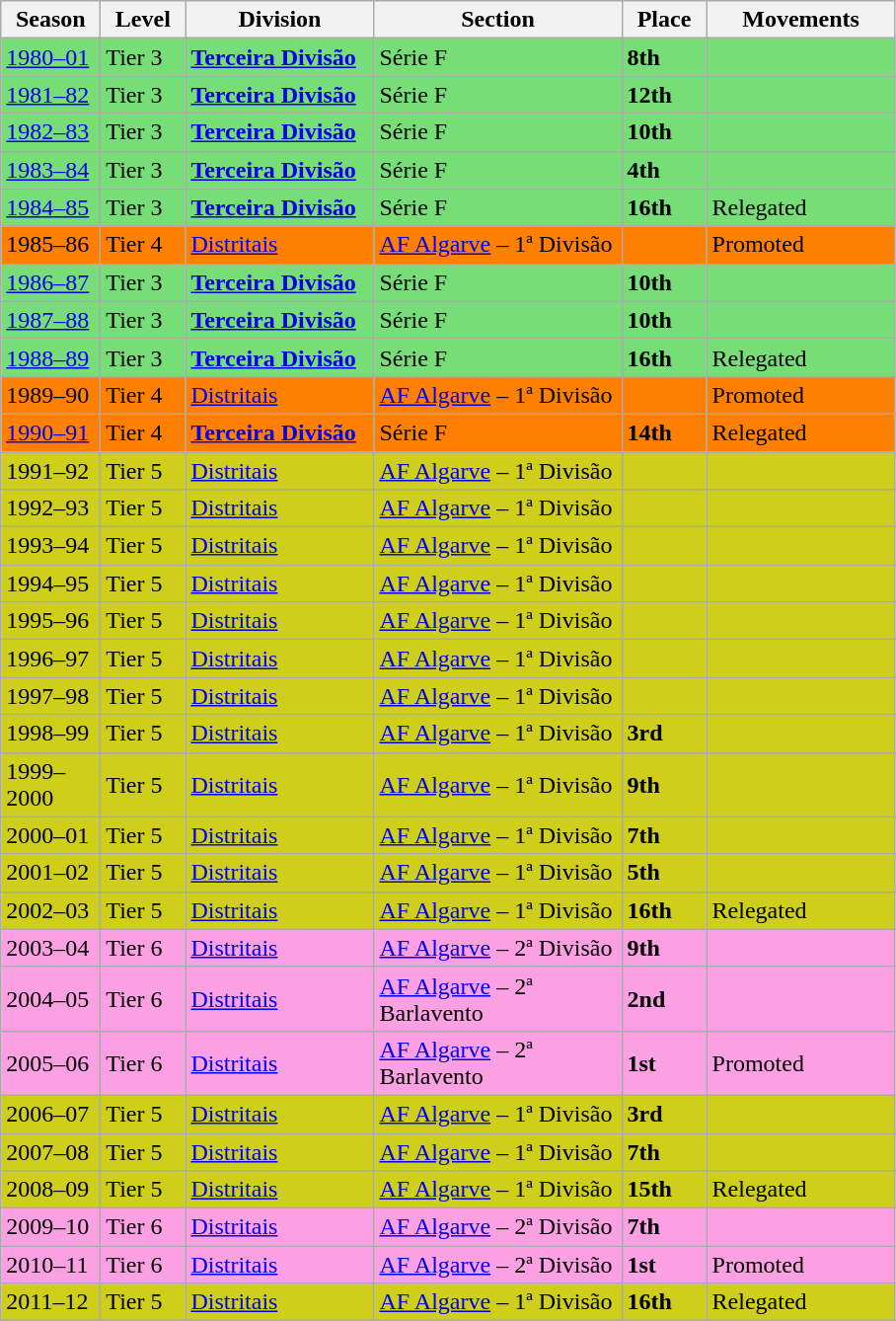<table class="wikitable" style="text-align: left;">
<tr>
<th style="width: 60px;"><strong>Season</strong></th>
<th style="width: 50px;"><strong>Level</strong></th>
<th style="width: 120px;"><strong>Division</strong></th>
<th style="width: 160px;"><strong>Section</strong></th>
<th style="width: 50px;"><strong>Place</strong></th>
<th style="width: 120px;"><strong>Movements</strong></th>
</tr>
<tr>
<td style="background:#77DD77;"><a href='#'>1980–01</a></td>
<td style="background:#77DD77;">Tier 3</td>
<td style="background:#77DD77;"><strong><a href='#'>Terceira Divisão</a></strong></td>
<td style="background:#77DD77;">Série F</td>
<td style="background:#77DD77;"><strong>8th</strong></td>
<td style="background:#77DD77;"></td>
</tr>
<tr>
<td style="background:#77DD77;"><a href='#'>1981–82</a></td>
<td style="background:#77DD77;">Tier 3</td>
<td style="background:#77DD77;"><strong><a href='#'>Terceira Divisão</a></strong></td>
<td style="background:#77DD77;">Série F</td>
<td style="background:#77DD77;"><strong>12th</strong></td>
<td style="background:#77DD77;"></td>
</tr>
<tr>
<td style="background:#77DD77;"><a href='#'>1982–83</a></td>
<td style="background:#77DD77;">Tier 3</td>
<td style="background:#77DD77;"><strong><a href='#'>Terceira Divisão</a></strong></td>
<td style="background:#77DD77;">Série F</td>
<td style="background:#77DD77;"><strong>10th</strong></td>
<td style="background:#77DD77;"></td>
</tr>
<tr>
<td style="background:#77DD77;"><a href='#'>1983–84</a></td>
<td style="background:#77DD77;">Tier 3</td>
<td style="background:#77DD77;"><strong><a href='#'>Terceira Divisão</a></strong></td>
<td style="background:#77DD77;">Série F</td>
<td style="background:#77DD77;"><strong>4th</strong></td>
<td style="background:#77DD77;"></td>
</tr>
<tr>
<td style="background:#77DD77;"><a href='#'>1984–85</a></td>
<td style="background:#77DD77;">Tier 3</td>
<td style="background:#77DD77;"><strong><a href='#'>Terceira Divisão</a></strong></td>
<td style="background:#77DD77;">Série F</td>
<td style="background:#77DD77;"><strong>16th</strong></td>
<td style="background:#77DD77;">Relegated</td>
</tr>
<tr>
<td style="background:#FF7F00;">1985–86</td>
<td style="background:#FF7F00;">Tier 4</td>
<td style="background:#FF7F00;"><a href='#'>Distritais</a></td>
<td style="background:#FF7F00;"><a href='#'>AF Algarve</a> – 1ª Divisão</td>
<td style="background:#FF7F00;"></td>
<td style="background:#FF7F00;">Promoted</td>
</tr>
<tr>
<td style="background:#77DD77;"><a href='#'>1986–87</a></td>
<td style="background:#77DD77;">Tier 3</td>
<td style="background:#77DD77;"><strong><a href='#'>Terceira Divisão</a></strong></td>
<td style="background:#77DD77;">Série F</td>
<td style="background:#77DD77;"><strong>10th</strong></td>
<td style="background:#77DD77;"></td>
</tr>
<tr>
<td style="background:#77DD77;"><a href='#'>1987–88</a></td>
<td style="background:#77DD77;">Tier 3</td>
<td style="background:#77DD77;"><strong><a href='#'>Terceira Divisão</a></strong></td>
<td style="background:#77DD77;">Série F</td>
<td style="background:#77DD77;"><strong>10th</strong></td>
<td style="background:#77DD77;"></td>
</tr>
<tr>
<td style="background:#77DD77;"><a href='#'>1988–89</a></td>
<td style="background:#77DD77;">Tier 3</td>
<td style="background:#77DD77;"><strong><a href='#'>Terceira Divisão</a></strong></td>
<td style="background:#77DD77;">Série F</td>
<td style="background:#77DD77;"><strong>16th</strong></td>
<td style="background:#77DD77;">Relegated</td>
</tr>
<tr>
<td style="background:#FF7F00;">1989–90</td>
<td style="background:#FF7F00;">Tier 4</td>
<td style="background:#FF7F00;"><a href='#'>Distritais</a></td>
<td style="background:#FF7F00;"><a href='#'>AF Algarve</a> – 1ª Divisão</td>
<td style="background:#FF7F00;"></td>
<td style="background:#FF7F00;">Promoted</td>
</tr>
<tr>
<td style="background:#FF7F00;"><a href='#'>1990–91</a></td>
<td style="background:#FF7F00;">Tier 4</td>
<td style="background:#FF7F00;"><strong><a href='#'>Terceira Divisão</a></strong></td>
<td style="background:#FF7F00;">Série F</td>
<td style="background:#FF7F00;"><strong>14th</strong></td>
<td style="background:#FF7F00;">Relegated</td>
</tr>
<tr>
<td style="background:#CECE1B;">1991–92</td>
<td style="background:#CECE1B;">Tier 5</td>
<td style="background:#CECE1B;"><a href='#'>Distritais</a></td>
<td style="background:#CECE1B;"><a href='#'>AF Algarve</a> – 1ª Divisão</td>
<td style="background:#CECE1B;"></td>
<td style="background:#CECE1B;"></td>
</tr>
<tr>
<td style="background:#CECE1B;">1992–93</td>
<td style="background:#CECE1B;">Tier 5</td>
<td style="background:#CECE1B;"><a href='#'>Distritais</a></td>
<td style="background:#CECE1B;"><a href='#'>AF Algarve</a> – 1ª Divisão</td>
<td style="background:#CECE1B;"></td>
<td style="background:#CECE1B;"></td>
</tr>
<tr>
<td style="background:#CECE1B;">1993–94</td>
<td style="background:#CECE1B;">Tier 5</td>
<td style="background:#CECE1B;"><a href='#'>Distritais</a></td>
<td style="background:#CECE1B;"><a href='#'>AF Algarve</a> – 1ª Divisão</td>
<td style="background:#CECE1B;"></td>
<td style="background:#CECE1B;"></td>
</tr>
<tr>
<td style="background:#CECE1B;">1994–95</td>
<td style="background:#CECE1B;">Tier 5</td>
<td style="background:#CECE1B;"><a href='#'>Distritais</a></td>
<td style="background:#CECE1B;"><a href='#'>AF Algarve</a> – 1ª Divisão</td>
<td style="background:#CECE1B;"></td>
<td style="background:#CECE1B;"></td>
</tr>
<tr>
<td style="background:#CECE1B;">1995–96</td>
<td style="background:#CECE1B;">Tier 5</td>
<td style="background:#CECE1B;"><a href='#'>Distritais</a></td>
<td style="background:#CECE1B;"><a href='#'>AF Algarve</a> – 1ª Divisão</td>
<td style="background:#CECE1B;"></td>
<td style="background:#CECE1B;"></td>
</tr>
<tr>
<td style="background:#CECE1B;">1996–97</td>
<td style="background:#CECE1B;">Tier 5</td>
<td style="background:#CECE1B;"><a href='#'>Distritais</a></td>
<td style="background:#CECE1B;"><a href='#'>AF Algarve</a> – 1ª Divisão</td>
<td style="background:#CECE1B;"></td>
<td style="background:#CECE1B;"></td>
</tr>
<tr>
<td style="background:#CECE1B;">1997–98</td>
<td style="background:#CECE1B;">Tier 5</td>
<td style="background:#CECE1B;"><a href='#'>Distritais</a></td>
<td style="background:#CECE1B;"><a href='#'>AF Algarve</a> – 1ª Divisão</td>
<td style="background:#CECE1B;"></td>
<td style="background:#CECE1B;"></td>
</tr>
<tr>
<td style="background:#CECE1B;">1998–99</td>
<td style="background:#CECE1B;">Tier 5</td>
<td style="background:#CECE1B;"><a href='#'>Distritais</a></td>
<td style="background:#CECE1B;"><a href='#'>AF Algarve</a> – 1ª Divisão</td>
<td style="background:#CECE1B;"><strong>3rd</strong></td>
<td style="background:#CECE1B;"></td>
</tr>
<tr>
<td style="background:#CECE1B;">1999–2000</td>
<td style="background:#CECE1B;">Tier 5</td>
<td style="background:#CECE1B;"><a href='#'>Distritais</a></td>
<td style="background:#CECE1B;"><a href='#'>AF Algarve</a> – 1ª Divisão</td>
<td style="background:#CECE1B;"><strong>9th</strong></td>
<td style="background:#CECE1B;"></td>
</tr>
<tr>
<td style="background:#CECE1B;">2000–01</td>
<td style="background:#CECE1B;">Tier 5</td>
<td style="background:#CECE1B;"><a href='#'>Distritais</a></td>
<td style="background:#CECE1B;"><a href='#'>AF Algarve</a> – 1ª Divisão</td>
<td style="background:#CECE1B;"><strong>7th</strong></td>
<td style="background:#CECE1B;"></td>
</tr>
<tr>
<td style="background:#CECE1B;">2001–02</td>
<td style="background:#CECE1B;">Tier 5</td>
<td style="background:#CECE1B;"><a href='#'>Distritais</a></td>
<td style="background:#CECE1B;"><a href='#'>AF Algarve</a> – 1ª Divisão</td>
<td style="background:#CECE1B;"><strong>5th</strong></td>
<td style="background:#CECE1B;"></td>
</tr>
<tr>
<td style="background:#CECE1B;">2002–03</td>
<td style="background:#CECE1B;">Tier 5</td>
<td style="background:#CECE1B;"><a href='#'>Distritais</a></td>
<td style="background:#CECE1B;"><a href='#'>AF Algarve</a> – 1ª Divisão</td>
<td style="background:#CECE1B;"><strong>16th</strong></td>
<td style="background:#CECE1B;">Relegated</td>
</tr>
<tr>
<td style="background:#FBA0E3;">2003–04</td>
<td style="background:#FBA0E3;">Tier 6</td>
<td style="background:#FBA0E3;"><a href='#'>Distritais</a></td>
<td style="background:#FBA0E3;"><a href='#'>AF Algarve</a> – 2ª Divisão</td>
<td style="background:#FBA0E3;"><strong>9th</strong></td>
<td style="background:#FBA0E3;"></td>
</tr>
<tr>
<td style="background:#FBA0E3;">2004–05</td>
<td style="background:#FBA0E3;">Tier 6</td>
<td style="background:#FBA0E3;"><a href='#'>Distritais</a></td>
<td style="background:#FBA0E3;"><a href='#'>AF Algarve</a> – 2ª Barlavento</td>
<td style="background:#FBA0E3;"><strong>2nd</strong></td>
<td style="background:#FBA0E3;"></td>
</tr>
<tr>
<td style="background:#FBA0E3;">2005–06</td>
<td style="background:#FBA0E3;">Tier 6</td>
<td style="background:#FBA0E3;"><a href='#'>Distritais</a></td>
<td style="background:#FBA0E3;"><a href='#'>AF Algarve</a> – 2ª Barlavento</td>
<td style="background:#FBA0E3;"><strong>1st</strong></td>
<td style="background:#FBA0E3;">Promoted</td>
</tr>
<tr>
<td style="background:#CECE1B;">2006–07</td>
<td style="background:#CECE1B;">Tier 5</td>
<td style="background:#CECE1B;"><a href='#'>Distritais</a></td>
<td style="background:#CECE1B;"><a href='#'>AF Algarve</a> – 1ª Divisão</td>
<td style="background:#CECE1B;"><strong>3rd</strong></td>
<td style="background:#CECE1B;"></td>
</tr>
<tr>
<td style="background:#CECE1B;">2007–08</td>
<td style="background:#CECE1B;">Tier 5</td>
<td style="background:#CECE1B;"><a href='#'>Distritais</a></td>
<td style="background:#CECE1B;"><a href='#'>AF Algarve</a> – 1ª Divisão</td>
<td style="background:#CECE1B;"><strong>7th</strong></td>
<td style="background:#CECE1B;"></td>
</tr>
<tr>
<td style="background:#CECE1B;">2008–09</td>
<td style="background:#CECE1B;">Tier 5</td>
<td style="background:#CECE1B;"><a href='#'>Distritais</a></td>
<td style="background:#CECE1B;"><a href='#'>AF Algarve</a> – 1ª Divisão</td>
<td style="background:#CECE1B;"><strong>15th</strong></td>
<td style="background:#CECE1B;">Relegated</td>
</tr>
<tr>
<td style="background:#FBA0E3;">2009–10</td>
<td style="background:#FBA0E3;">Tier 6</td>
<td style="background:#FBA0E3;"><a href='#'>Distritais</a></td>
<td style="background:#FBA0E3;"><a href='#'>AF Algarve</a> – 2ª Divisão</td>
<td style="background:#FBA0E3;"><strong>7th</strong></td>
<td style="background:#FBA0E3;"></td>
</tr>
<tr>
<td style="background:#FBA0E3;">2010–11</td>
<td style="background:#FBA0E3;">Tier 6</td>
<td style="background:#FBA0E3;"><a href='#'>Distritais</a></td>
<td style="background:#FBA0E3;"><a href='#'>AF Algarve</a> – 2ª Divisão</td>
<td style="background:#FBA0E3;"><strong>1st</strong></td>
<td style="background:#FBA0E3;">Promoted</td>
</tr>
<tr>
<td style="background:#CECE1B;">2011–12</td>
<td style="background:#CECE1B;">Tier 5</td>
<td style="background:#CECE1B;"><a href='#'>Distritais</a></td>
<td style="background:#CECE1B;"><a href='#'>AF Algarve</a> – 1ª Divisão</td>
<td style="background:#CECE1B;"><strong>16th</strong></td>
<td style="background:#CECE1B;">Relegated</td>
</tr>
</table>
